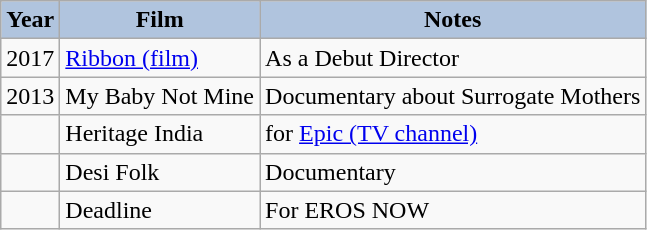<table class="wikitable">
<tr>
<th style="background:#B0C4DE;">Year</th>
<th style="background:#B0C4DE;">Film</th>
<th style="background:#B0C4DE;">Notes</th>
</tr>
<tr>
<td>2017</td>
<td><a href='#'>Ribbon (film)</a></td>
<td>As a Debut Director</td>
</tr>
<tr>
<td>2013</td>
<td>My Baby Not Mine</td>
<td>Documentary about Surrogate Mothers</td>
</tr>
<tr>
<td></td>
<td>Heritage India</td>
<td>for <a href='#'>Epic (TV channel)</a></td>
</tr>
<tr>
<td></td>
<td>Desi Folk</td>
<td>Documentary</td>
</tr>
<tr>
<td></td>
<td>Deadline</td>
<td>For EROS NOW</td>
</tr>
</table>
